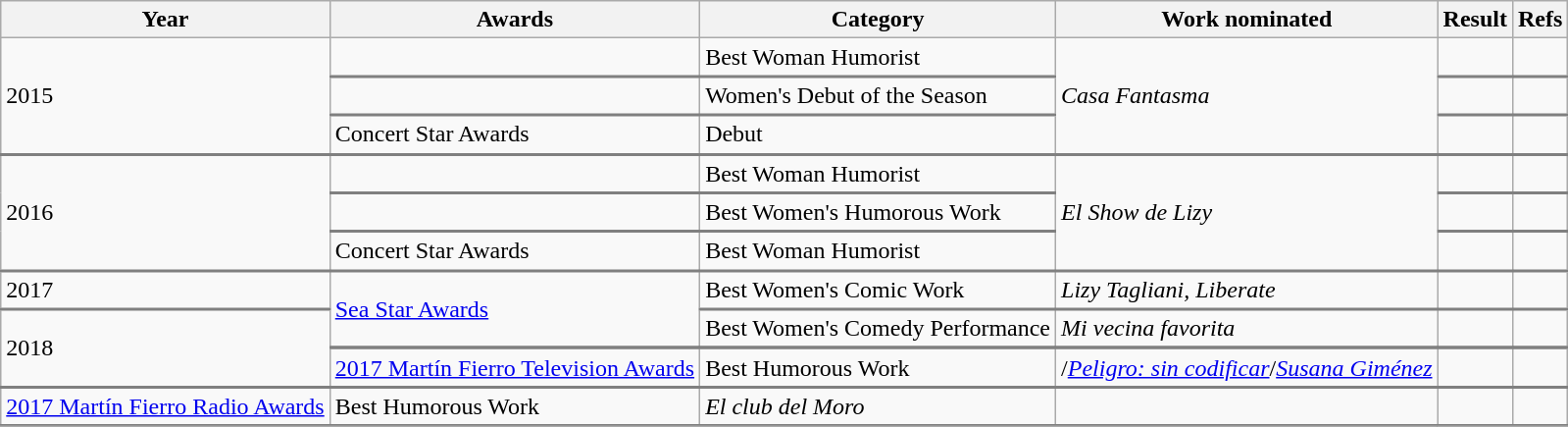<table class="wikitable sortable plainrowheaders">
<tr>
<th>Year</th>
<th>Awards</th>
<th>Category</th>
<th>Work nominated</th>
<th>Result</th>
<th class="unsortable">Refs</th>
</tr>
<tr>
<td scope="row" rowspan="3">2015</td>
<td scope="row"></td>
<td scope="row">Best Woman Humorist</td>
<td rowspan="3"><em>Casa Fantasma</em></td>
<td></td>
<td></td>
</tr>
<tr style="border-top:2px solid gray;">
<td scope="row"></td>
<td scope="row">Women's Debut of the Season</td>
<td></td>
<td></td>
</tr>
<tr style="border-top:2px solid gray;">
<td scope="row">Concert Star Awards</td>
<td scope="row">Debut</td>
<td></td>
<td></td>
</tr>
<tr style="border-top:2px solid gray;">
<td scope="row" rowspan="3">2016</td>
<td scope="row"></td>
<td scope="row">Best Woman Humorist</td>
<td rowspan="3"><em>El Show de Lizy</em></td>
<td></td>
<td></td>
</tr>
<tr style="border-top:2px solid gray;">
<td scope="row"></td>
<td scope="row">Best Women's Humorous Work</td>
<td></td>
<td></td>
</tr>
<tr style="border-top:2px solid gray;">
<td scope="row">Concert Star Awards</td>
<td scope="row">Best Woman Humorist</td>
<td></td>
<td></td>
</tr>
<tr style="border-top:2px solid gray;">
<td scope="row">2017</td>
<td scope="row" rowspan="2"><a href='#'>Sea Star Awards</a></td>
<td scope="row">Best Women's Comic Work</td>
<td scope="row"><em>Lizy Tagliani, Liberate</em></td>
<td></td>
<td></td>
</tr>
<tr style="border-top:2px solid gray;">
<td scope="row" rowspan="3">2018</td>
<td scope="row">Best Women's Comedy Performance</td>
<td scope="row"><em>Mi vecina favorita</em></td>
<td></td>
<td></td>
</tr>
<tr style="border-top:2px solid gray;">
</tr>
<tr style="border-top:2px solid gray;">
<td scope="row"><a href='#'>2017 Martín Fierro Television Awards</a></td>
<td scope="row">Best Humorous Work</td>
<td scope="row"><em></em>/<em><a href='#'>Peligro: sin codificar</a></em>/<em><a href='#'>Susana Giménez</a></em></td>
<td></td>
<td></td>
</tr>
<tr style="border-top:2px solid gray;">
</tr>
<tr style="border-top:2px solid gray;">
<td scope="row"><a href='#'>2017 Martín Fierro Radio Awards</a></td>
<td scope="row">Best Humorous Work</td>
<td scope="row"><em>El club del Moro</em></td>
<td></td>
<td></td>
</tr>
<tr style="border-top:2px solid gray;">
</tr>
</table>
